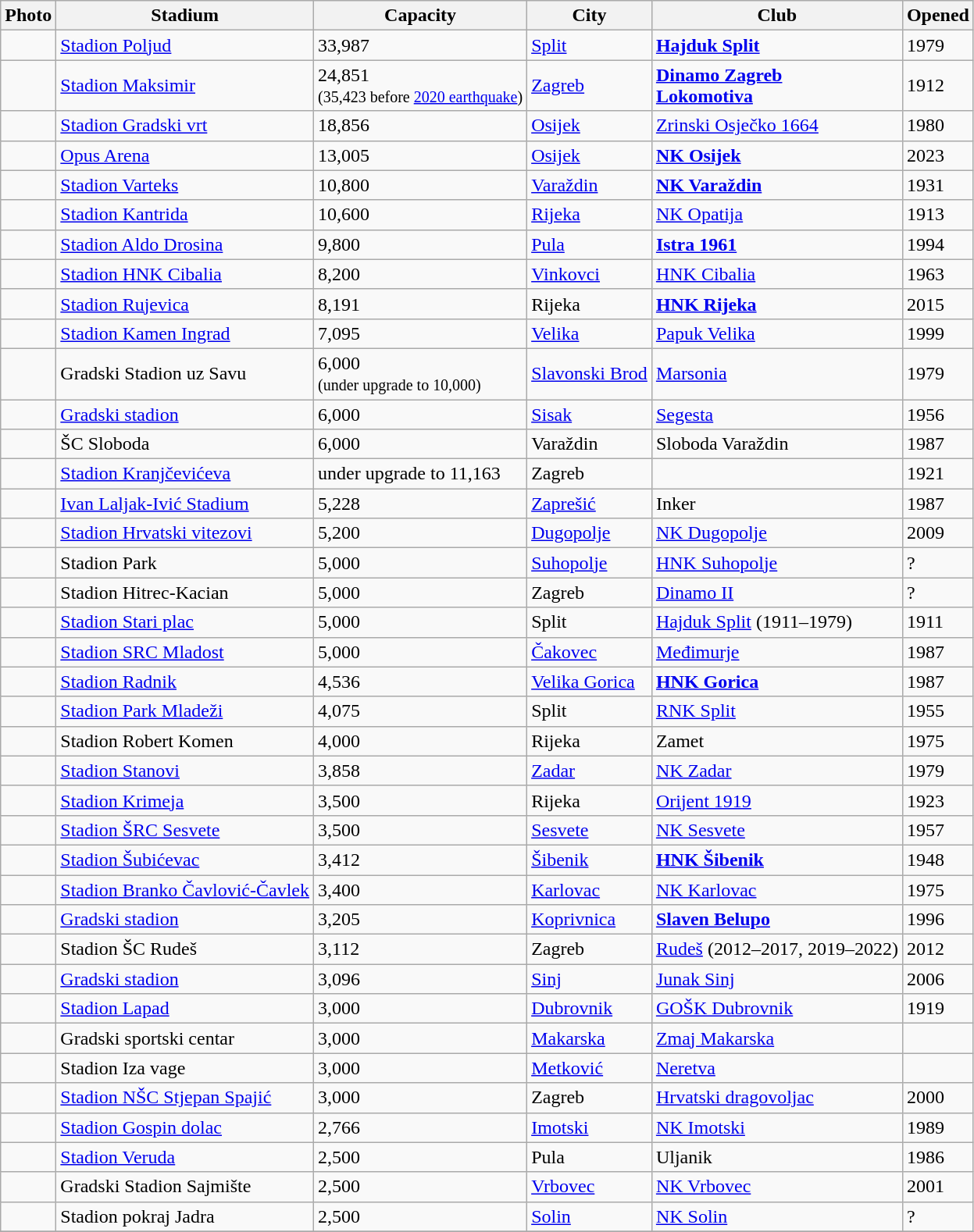<table class="wikitable sortable">
<tr>
<th>Photo</th>
<th>Stadium</th>
<th>Capacity</th>
<th>City</th>
<th>Club</th>
<th>Opened</th>
</tr>
<tr>
<td></td>
<td><a href='#'>Stadion Poljud</a></td>
<td>33,987</td>
<td><a href='#'>Split</a></td>
<td><strong><a href='#'>Hajduk Split</a></strong></td>
<td>1979</td>
</tr>
<tr>
<td></td>
<td><a href='#'>Stadion Maksimir</a></td>
<td>24,851<br><small>(35,423 before <a href='#'>2020 earthquake</a>)</small></td>
<td><a href='#'>Zagreb</a></td>
<td><strong><a href='#'>Dinamo Zagreb</a></strong><br><strong><a href='#'>Lokomotiva</a></strong></td>
<td>1912</td>
</tr>
<tr>
<td></td>
<td><a href='#'>Stadion Gradski vrt</a></td>
<td>18,856</td>
<td><a href='#'>Osijek</a></td>
<td><a href='#'>Zrinski Osječko 1664</a></td>
<td>1980</td>
</tr>
<tr>
<td></td>
<td><a href='#'>Opus Arena</a></td>
<td>13,005</td>
<td><a href='#'>Osijek</a></td>
<td><strong><a href='#'>NK Osijek</a></strong></td>
<td>2023</td>
</tr>
<tr>
<td></td>
<td><a href='#'>Stadion Varteks</a></td>
<td>10,800</td>
<td><a href='#'>Varaždin</a></td>
<td><strong><a href='#'>NK Varaždin</a></strong></td>
<td>1931</td>
</tr>
<tr>
<td></td>
<td><a href='#'>Stadion Kantrida</a></td>
<td>10,600</td>
<td><a href='#'>Rijeka</a></td>
<td><a href='#'>NK Opatija</a></td>
<td>1913</td>
</tr>
<tr>
<td></td>
<td><a href='#'>Stadion Aldo Drosina</a></td>
<td>9,800</td>
<td><a href='#'>Pula</a></td>
<td><strong><a href='#'>Istra 1961</a></strong></td>
<td>1994</td>
</tr>
<tr>
<td></td>
<td><a href='#'>Stadion HNK Cibalia</a></td>
<td>8,200</td>
<td><a href='#'>Vinkovci</a></td>
<td><a href='#'>HNK Cibalia</a></td>
<td>1963</td>
</tr>
<tr>
<td></td>
<td><a href='#'>Stadion Rujevica</a></td>
<td>8,191</td>
<td>Rijeka</td>
<td><strong><a href='#'>HNK Rijeka</a></strong></td>
<td>2015</td>
</tr>
<tr>
<td></td>
<td><a href='#'>Stadion Kamen Ingrad</a></td>
<td>7,095</td>
<td><a href='#'>Velika</a></td>
<td><a href='#'>Papuk Velika</a></td>
<td>1999</td>
</tr>
<tr>
<td></td>
<td>Gradski Stadion uz Savu</td>
<td>6,000<br><small>(under upgrade to 10,000)</small></td>
<td><a href='#'>Slavonski Brod</a></td>
<td><a href='#'>Marsonia</a></td>
<td>1979</td>
</tr>
<tr>
<td></td>
<td><a href='#'>Gradski stadion</a></td>
<td>6,000</td>
<td><a href='#'>Sisak</a></td>
<td><a href='#'>Segesta</a></td>
<td>1956</td>
</tr>
<tr>
<td></td>
<td>ŠC Sloboda</td>
<td>6,000</td>
<td>Varaždin</td>
<td>Sloboda Varaždin</td>
<td>1987</td>
</tr>
<tr>
<td></td>
<td><a href='#'>Stadion Kranjčevićeva</a></td>
<td>under upgrade to 11,163</td>
<td>Zagreb</td>
<td></td>
<td>1921</td>
</tr>
<tr>
<td></td>
<td><a href='#'>Ivan Laljak-Ivić Stadium</a></td>
<td>5,228</td>
<td><a href='#'>Zaprešić</a></td>
<td>Inker</td>
<td>1987</td>
</tr>
<tr>
<td></td>
<td><a href='#'>Stadion Hrvatski vitezovi</a></td>
<td>5,200</td>
<td><a href='#'>Dugopolje</a></td>
<td><a href='#'>NK Dugopolje</a></td>
<td>2009</td>
</tr>
<tr>
<td></td>
<td>Stadion Park</td>
<td>5,000</td>
<td><a href='#'>Suhopolje</a></td>
<td><a href='#'>HNK Suhopolje</a></td>
<td>?</td>
</tr>
<tr>
<td></td>
<td>Stadion Hitrec-Kacian</td>
<td>5,000</td>
<td>Zagreb</td>
<td><a href='#'>Dinamo II</a></td>
<td>?</td>
</tr>
<tr>
<td></td>
<td><a href='#'>Stadion Stari plac</a></td>
<td>5,000</td>
<td>Split</td>
<td><a href='#'>Hajduk Split</a> (1911–1979)</td>
<td>1911</td>
</tr>
<tr>
<td></td>
<td><a href='#'>Stadion SRC Mladost</a></td>
<td>5,000</td>
<td><a href='#'>Čakovec</a></td>
<td><a href='#'>Međimurje</a></td>
<td>1987</td>
</tr>
<tr>
<td></td>
<td><a href='#'>Stadion Radnik</a></td>
<td>4,536</td>
<td><a href='#'>Velika Gorica</a></td>
<td><strong><a href='#'>HNK Gorica</a></strong></td>
<td>1987</td>
</tr>
<tr>
<td></td>
<td><a href='#'>Stadion Park Mladeži</a></td>
<td>4,075</td>
<td>Split</td>
<td><a href='#'>RNK Split</a></td>
<td>1955</td>
</tr>
<tr>
<td></td>
<td>Stadion Robert Komen</td>
<td>4,000</td>
<td>Rijeka</td>
<td>Zamet</td>
<td>1975</td>
</tr>
<tr>
<td></td>
<td><a href='#'>Stadion Stanovi</a></td>
<td>3,858</td>
<td><a href='#'>Zadar</a></td>
<td><a href='#'>NK Zadar</a></td>
<td>1979</td>
</tr>
<tr>
<td></td>
<td><a href='#'>Stadion Krimeja</a></td>
<td>3,500</td>
<td>Rijeka</td>
<td><a href='#'>Orijent 1919</a></td>
<td>1923</td>
</tr>
<tr>
<td></td>
<td><a href='#'>Stadion ŠRC Sesvete</a></td>
<td>3,500</td>
<td><a href='#'>Sesvete</a></td>
<td><a href='#'>NK Sesvete</a></td>
<td>1957</td>
</tr>
<tr>
<td></td>
<td><a href='#'>Stadion Šubićevac</a></td>
<td>3,412</td>
<td><a href='#'>Šibenik</a></td>
<td><strong><a href='#'>HNK Šibenik</a></strong></td>
<td>1948</td>
</tr>
<tr>
<td></td>
<td><a href='#'>Stadion Branko Čavlović-Čavlek</a></td>
<td>3,400</td>
<td><a href='#'>Karlovac</a></td>
<td><a href='#'>NK Karlovac</a></td>
<td>1975</td>
</tr>
<tr>
<td></td>
<td><a href='#'>Gradski stadion</a></td>
<td>3,205</td>
<td><a href='#'>Koprivnica</a></td>
<td><strong><a href='#'>Slaven Belupo</a></strong></td>
<td>1996</td>
</tr>
<tr>
<td></td>
<td>Stadion ŠC Rudeš</td>
<td>3,112</td>
<td>Zagreb</td>
<td><a href='#'>Rudeš</a> (2012–2017, 2019–2022)</td>
<td>2012</td>
</tr>
<tr>
<td></td>
<td><a href='#'>Gradski stadion</a></td>
<td>3,096</td>
<td><a href='#'>Sinj</a></td>
<td><a href='#'>Junak Sinj</a></td>
<td>2006</td>
</tr>
<tr>
<td></td>
<td><a href='#'>Stadion Lapad</a></td>
<td>3,000</td>
<td><a href='#'>Dubrovnik</a></td>
<td><a href='#'>GOŠK Dubrovnik</a></td>
<td>1919</td>
</tr>
<tr>
<td></td>
<td>Gradski sportski centar</td>
<td>3,000</td>
<td><a href='#'>Makarska</a></td>
<td><a href='#'>Zmaj Makarska</a></td>
<td></td>
</tr>
<tr>
<td></td>
<td>Stadion Iza vage</td>
<td>3,000</td>
<td><a href='#'>Metković</a></td>
<td><a href='#'>Neretva</a></td>
<td></td>
</tr>
<tr>
<td></td>
<td><a href='#'>Stadion NŠC Stjepan Spajić</a></td>
<td>3,000</td>
<td>Zagreb</td>
<td><a href='#'>Hrvatski dragovoljac</a></td>
<td>2000</td>
</tr>
<tr>
<td></td>
<td><a href='#'>Stadion Gospin dolac</a></td>
<td>2,766</td>
<td><a href='#'>Imotski</a></td>
<td><a href='#'>NK Imotski</a></td>
<td>1989</td>
</tr>
<tr>
<td></td>
<td><a href='#'>Stadion Veruda</a></td>
<td>2,500</td>
<td>Pula</td>
<td>Uljanik</td>
<td>1986</td>
</tr>
<tr>
<td></td>
<td>Gradski Stadion Sajmište</td>
<td>2,500</td>
<td><a href='#'>Vrbovec</a></td>
<td><a href='#'>NK Vrbovec</a></td>
<td>2001</td>
</tr>
<tr>
<td></td>
<td>Stadion pokraj Jadra</td>
<td>2,500</td>
<td><a href='#'>Solin</a></td>
<td><a href='#'>NK Solin</a></td>
<td>?</td>
</tr>
<tr>
</tr>
</table>
